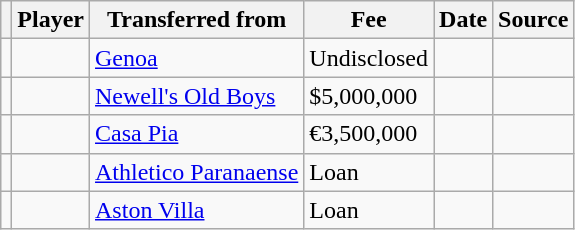<table class="wikitable plainrowheaders sortable">
<tr>
<th></th>
<th scope="col">Player</th>
<th>Transferred from</th>
<th style="width: 65px;">Fee</th>
<th scope="col">Date</th>
<th scope="col">Source</th>
</tr>
<tr>
<td align="center"></td>
<td></td>
<td> <a href='#'>Genoa</a></td>
<td>Undisclosed</td>
<td></td>
<td></td>
</tr>
<tr>
<td align="center"></td>
<td></td>
<td> <a href='#'>Newell's Old Boys</a></td>
<td>$5,000,000</td>
<td></td>
<td></td>
</tr>
<tr>
<td align="center"></td>
<td></td>
<td> <a href='#'>Casa Pia</a></td>
<td>€3,500,000</td>
<td></td>
<td></td>
</tr>
<tr>
<td align="center"></td>
<td></td>
<td> <a href='#'>Athletico Paranaense</a></td>
<td>Loan</td>
<td></td>
<td></td>
</tr>
<tr>
<td align="center"></td>
<td></td>
<td> <a href='#'>Aston Villa</a></td>
<td>Loan</td>
<td></td>
<td></td>
</tr>
</table>
